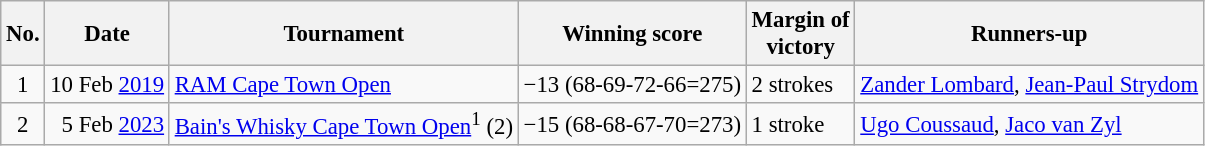<table class="wikitable" style="font-size:95%;">
<tr>
<th>No.</th>
<th>Date</th>
<th>Tournament</th>
<th>Winning score</th>
<th>Margin of<br>victory</th>
<th>Runners-up</th>
</tr>
<tr>
<td align=center>1</td>
<td align=right>10 Feb <a href='#'>2019</a></td>
<td><a href='#'>RAM Cape Town Open</a></td>
<td>−13 (68-69-72-66=275)</td>
<td>2 strokes</td>
<td> <a href='#'>Zander Lombard</a>,  <a href='#'>Jean-Paul Strydom</a></td>
</tr>
<tr>
<td align=center>2</td>
<td align=right>5 Feb <a href='#'>2023</a></td>
<td><a href='#'>Bain's Whisky Cape Town Open</a><sup>1</sup> (2)</td>
<td>−15 (68-68-67-70=273)</td>
<td>1 stroke</td>
<td> <a href='#'>Ugo Coussaud</a>,  <a href='#'>Jaco van Zyl</a></td>
</tr>
</table>
